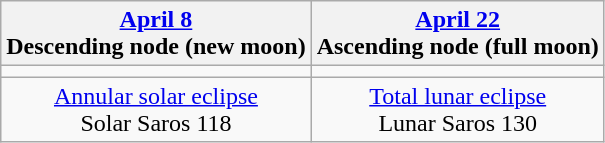<table class="wikitable">
<tr>
<th><a href='#'>April 8</a><br>Descending node (new moon)</th>
<th><a href='#'>April 22</a><br>Ascending node (full moon)</th>
</tr>
<tr>
<td></td>
<td></td>
</tr>
<tr align=center>
<td><a href='#'>Annular solar eclipse</a><br>Solar Saros 118</td>
<td><a href='#'>Total lunar eclipse</a><br>Lunar Saros 130</td>
</tr>
</table>
